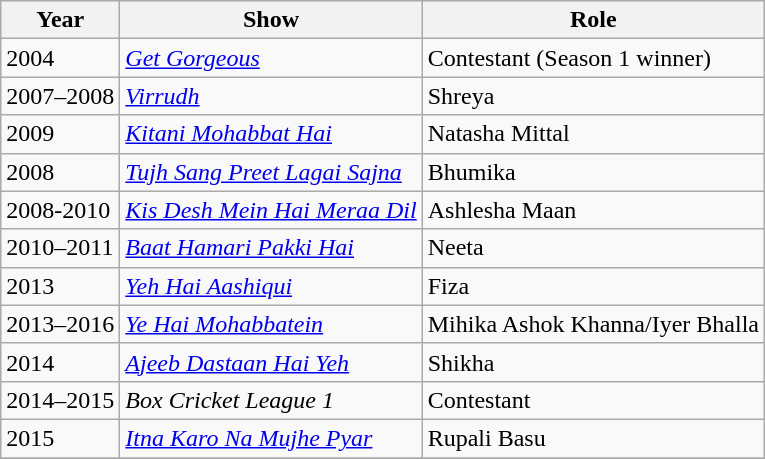<table class="wikitable sortable">
<tr>
<th>Year</th>
<th>Show</th>
<th>Role</th>
</tr>
<tr>
<td>2004</td>
<td><em><a href='#'>Get Gorgeous</a></em></td>
<td>Contestant (Season 1 winner)</td>
</tr>
<tr>
<td>2007–2008</td>
<td><em><a href='#'>Virrudh</a></em></td>
<td>Shreya</td>
</tr>
<tr>
<td>2009</td>
<td><em><a href='#'>Kitani Mohabbat Hai</a></em></td>
<td>Natasha Mittal</td>
</tr>
<tr>
<td>2008</td>
<td><em><a href='#'>Tujh Sang Preet Lagai Sajna</a></em></td>
<td>Bhumika</td>
</tr>
<tr>
<td>2008-2010</td>
<td><em><a href='#'>Kis Desh Mein Hai Meraa Dil</a></em></td>
<td>Ashlesha Maan</td>
</tr>
<tr>
<td>2010–2011</td>
<td><em><a href='#'>Baat Hamari Pakki Hai</a></em></td>
<td>Neeta</td>
</tr>
<tr>
<td>2013</td>
<td><em><a href='#'>Yeh Hai Aashiqui</a></em></td>
<td>Fiza</td>
</tr>
<tr>
<td>2013–2016</td>
<td><em><a href='#'>Ye Hai Mohabbatein</a></em></td>
<td>Mihika Ashok Khanna/Iyer Bhalla</td>
</tr>
<tr>
<td>2014</td>
<td><em><a href='#'>Ajeeb Dastaan Hai Yeh</a></em></td>
<td>Shikha</td>
</tr>
<tr>
<td>2014–2015</td>
<td><em>Box Cricket League 1</em></td>
<td>Contestant</td>
</tr>
<tr>
<td>2015</td>
<td><em><a href='#'>Itna Karo Na Mujhe Pyar</a></em></td>
<td>Rupali Basu</td>
</tr>
<tr>
</tr>
</table>
